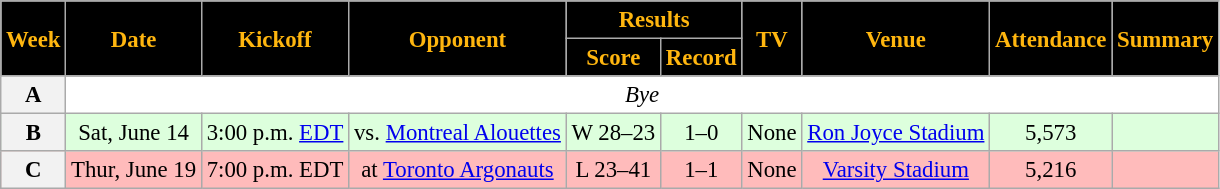<table class="wikitable" style="font-size: 95%;">
<tr>
<th style="background:black;color:#FFB60F;" rowspan=2>Week</th>
<th style="background:black;color:#FFB60F;" rowspan=2>Date</th>
<th style="background:black;color:#FFB60F;" rowspan=2>Kickoff</th>
<th style="background:black;color:#FFB60F;" rowspan=2>Opponent</th>
<th style="background:black;color:#FFB60F;" colspan=2>Results</th>
<th style="background:black;color:#FFB60F;" rowspan=2>TV</th>
<th style="background:black;color:#FFB60F;" rowspan=2>Venue</th>
<th style="background:black;color:#FFB60F;" rowspan=2>Attendance</th>
<th style="background:black;color:#FFB60F;" rowspan=2>Summary</th>
</tr>
<tr>
<th style="background:black;color:#FFB60F;">Score</th>
<th style="background:black;color:#FFB60F;">Record</th>
</tr>
<tr align="center" bgcolor="#ffffff">
<th align="center"><strong>A</strong></th>
<td colspan=9 align="center" valign="middle"><em>Bye</em></td>
</tr>
<tr align="center" bgcolor="#ddffdd">
<th align="center"><strong>B</strong></th>
<td align="center">Sat, June 14</td>
<td align="center">3:00 p.m. <a href='#'>EDT</a></td>
<td align="center">vs. <a href='#'>Montreal Alouettes</a></td>
<td align="center">W 28–23</td>
<td align="center">1–0</td>
<td align="center">None</td>
<td align="center"><a href='#'>Ron Joyce Stadium</a></td>
<td align="center">5,573</td>
<td align="center"></td>
</tr>
<tr align="center" bgcolor="#ffbbbb">
<th align="center"><strong>C</strong></th>
<td align="center">Thur, June 19</td>
<td align="center">7:00 p.m. EDT</td>
<td align="center">at <a href='#'>Toronto Argonauts</a></td>
<td align="center">L 23–41</td>
<td align="center">1–1</td>
<td align="center">None</td>
<td align="center"><a href='#'>Varsity Stadium</a></td>
<td align="center">5,216</td>
<td align="center"></td>
</tr>
</table>
